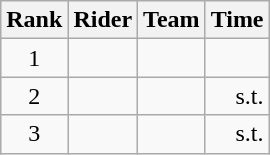<table class="wikitable">
<tr>
<th scope="col">Rank</th>
<th scope="col">Rider</th>
<th scope="col">Team</th>
<th scope="col">Time</th>
</tr>
<tr>
<td style="text-align:center;">1</td>
<td></td>
<td></td>
<td style="text-align:right;"></td>
</tr>
<tr>
<td style="text-align:center;">2</td>
<td></td>
<td></td>
<td style="text-align:right;">s.t.</td>
</tr>
<tr>
<td style="text-align:center;">3</td>
<td></td>
<td></td>
<td style="text-align:right;">s.t.</td>
</tr>
</table>
